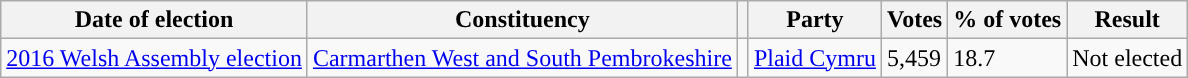<table class="wikitable">
<tr>
<th>Date of election</th>
<th>Constituency</th>
<th></th>
<th>Party</th>
<th>Votes</th>
<th>% of votes</th>
<th>Result</th>
</tr>
<tr>
<td><a href='#'>2016 Welsh Assembly election</a></td>
<td><a href='#'>Carmarthen West and South Pembrokeshire</a></td>
<td style="background:"></td>
<td><a href='#'>Plaid Cymru</a></td>
<td>5,459</td>
<td>18.7</td>
<td>Not elected</td>
</tr>
</table>
